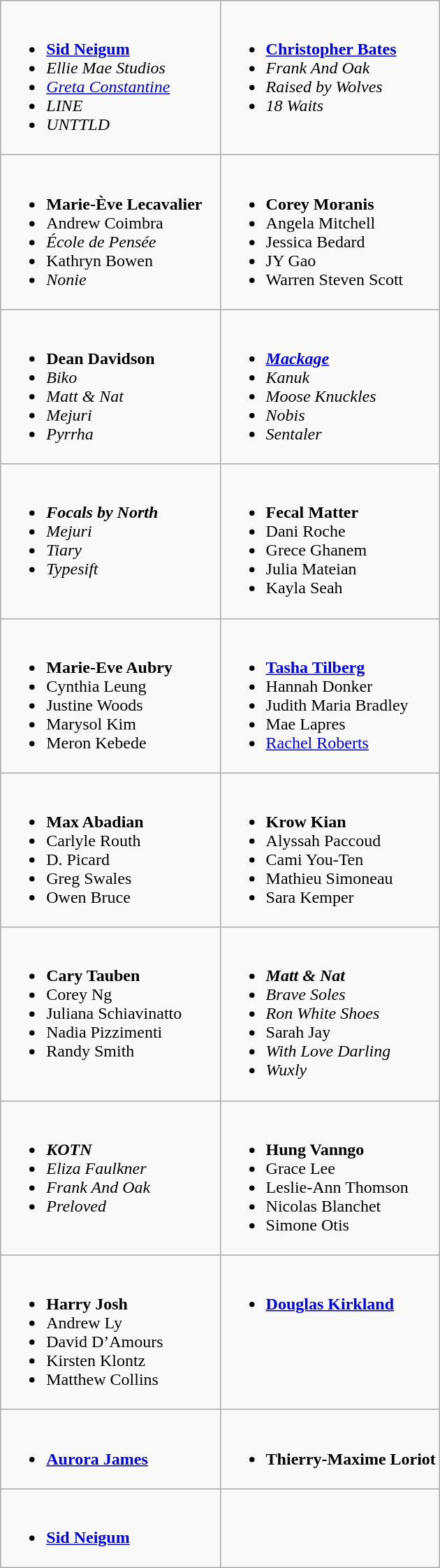<table class="wikitable">
<tr>
<td style="vertical-align:top;" width="50%"><br><ul><li><strong><a href='#'>Sid Neigum</a></strong></li><li><em>Ellie Mae Studios</em></li><li><em><a href='#'>Greta Constantine</a></em></li><li><em>LINE</em></li><li><em>UNTTLD</em></li></ul></td>
<td style="vertical-align:top;" width="50%"><br><ul><li><strong><a href='#'>Christopher Bates</a></strong></li><li><em>Frank And Oak</em></li><li><em>Raised by Wolves</em></li><li><em>18 Waits</em></li></ul></td>
</tr>
<tr>
<td style="vertical-align:top;" width="50%"><br><ul><li><strong>Marie-Ève Lecavalier</strong></li><li>Andrew Coimbra</li><li><em>École de Pensée</em></li><li>Kathryn Bowen</li><li><em>Nonie</em></li></ul></td>
<td style="vertical-align:top;" width="50%"><br><ul><li><strong>Corey Moranis</strong></li><li>Angela Mitchell</li><li>Jessica Bedard</li><li>JY Gao</li><li>Warren Steven Scott</li></ul></td>
</tr>
<tr>
<td style="vertical-align:top;" width="50%"><br><ul><li><strong>Dean Davidson</strong></li><li><em>Biko</em></li><li><em>Matt & Nat</em></li><li><em>Mejuri</em></li><li><em>Pyrrha</em></li></ul></td>
<td style="vertical-align:top;" width="50%"><br><ul><li><strong><em><a href='#'>Mackage</a></em></strong></li><li><em>Kanuk</em></li><li><em>Moose Knuckles</em></li><li><em>Nobis</em></li><li><em>Sentaler</em></li></ul></td>
</tr>
<tr>
<td style="vertical-align:top;" width="50%"><br><ul><li><strong><em>Focals by North</em></strong></li><li><em>Mejuri</em></li><li><em>Tiary</em></li><li><em>Typesift</em></li></ul></td>
<td style="vertical-align:top;" width="50%"><br><ul><li><strong>Fecal Matter</strong></li><li>Dani Roche</li><li>Grece Ghanem</li><li>Julia Mateian</li><li>Kayla Seah</li></ul></td>
</tr>
<tr>
<td style="vertical-align:top;" width="50%"><br><ul><li><strong>Marie-Eve Aubry</strong></li><li>Cynthia Leung</li><li>Justine Woods</li><li>Marysol Kim</li><li>Meron Kebede</li></ul></td>
<td style="vertical-align:top;" width="50%"><br><ul><li><strong><a href='#'>Tasha Tilberg</a></strong></li><li>Hannah Donker</li><li>Judith Maria Bradley</li><li>Mae Lapres</li><li><a href='#'>Rachel Roberts</a></li></ul></td>
</tr>
<tr>
<td style="vertical-align:top;" width="50%"><br><ul><li><strong>Max Abadian</strong></li><li>Carlyle Routh</li><li>D. Picard</li><li>Greg Swales</li><li>Owen Bruce</li></ul></td>
<td style="vertical-align:top;" width="50%"><br><ul><li><strong>Krow Kian</strong></li><li>Alyssah Paccoud</li><li>Cami You-Ten</li><li>Mathieu Simoneau</li><li>Sara Kemper</li></ul></td>
</tr>
<tr>
<td style="vertical-align:top;" width="50%"><br><ul><li><strong>Cary Tauben</strong></li><li>Corey Ng</li><li>Juliana Schiavinatto</li><li>Nadia Pizzimenti</li><li>Randy Smith</li></ul></td>
<td style="vertical-align:top;" width="50%"><br><ul><li><strong><em>Matt & Nat</em></strong></li><li><em>Brave Soles</em></li><li><em>Ron White Shoes</em></li><li>Sarah Jay</li><li><em>With Love Darling</em></li><li><em>Wuxly</em></li></ul></td>
</tr>
<tr>
<td style="vertical-align:top;" width="50%"><br><ul><li><strong><em>KOTN</em></strong></li><li><em>Eliza Faulkner</em></li><li><em>Frank And Oak</em></li><li><em>Preloved</em></li></ul></td>
<td style="vertical-align:top;" width="50%"><br><ul><li><strong>Hung Vanngo</strong></li><li>Grace Lee</li><li>Leslie-Ann Thomson</li><li>Nicolas Blanchet</li><li>Simone Otis</li></ul></td>
</tr>
<tr>
<td style="vertical-align:top;" width="50%"><br><ul><li><strong>Harry Josh</strong></li><li>Andrew Ly</li><li>David D’Amours</li><li>Kirsten Klontz</li><li>Matthew Collins</li></ul></td>
<td style="vertical-align:top;" width="50%"><br><ul><li><strong><a href='#'>Douglas Kirkland</a></strong></li></ul></td>
</tr>
<tr>
<td style="vertical-align:top;" width="50%"><br><ul><li><strong><a href='#'>Aurora James</a></strong></li></ul></td>
<td style="vertical-align:top;" width="50%"><br><ul><li><strong>Thierry-Maxime Loriot</strong></li></ul></td>
</tr>
<tr>
<td style="vertical-align:top;" width="50%"><br><ul><li><strong><a href='#'>Sid Neigum</a></strong></li></ul></td>
</tr>
</table>
